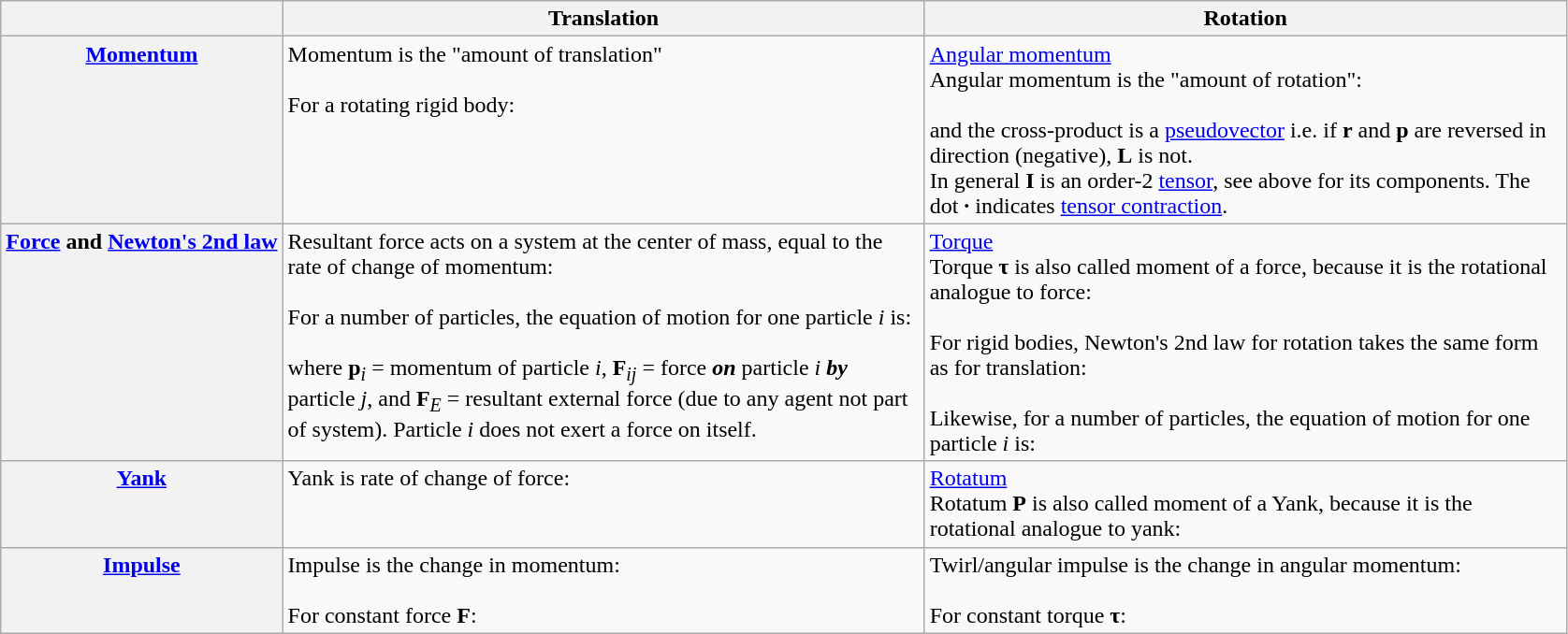<table class="wikitable">
<tr>
<th></th>
<th scope="col" style="width:450px;">Translation</th>
<th scope="col" style="width:450px;">Rotation</th>
</tr>
<tr valign="top">
<th><a href='#'>Momentum</a></th>
<td>Momentum is the "amount of translation"<br><br>For a rotating rigid body:<br></td>
<td><a href='#'>Angular momentum</a><br>Angular momentum is the "amount of rotation":<br><br>and the cross-product is a <a href='#'>pseudovector</a> i.e. if <strong>r</strong> and <strong>p</strong> are reversed in direction (negative), <strong>L</strong> is not.<br>In general <strong>I</strong> is an order-2 <a href='#'>tensor</a>, see above for its components. The dot <strong>·</strong> indicates <a href='#'>tensor contraction</a>.</td>
</tr>
<tr valign="top">
<th><a href='#'>Force</a> and <a href='#'>Newton's 2nd law</a></th>
<td>Resultant force acts on a system at the center of mass, equal to the rate of change of momentum:<br><br>For a number of particles, the equation of motion for one particle <em>i</em> is:<br><br>where <strong>p</strong><sub><em>i</em></sub> = momentum of particle <em>i</em>, <strong>F</strong><sub><em>ij</em></sub> = force <strong><em>on</em></strong> particle <em>i</em> <strong><em>by</em></strong> particle <em>j</em>, and <strong>F</strong><sub><em>E</em></sub> = resultant external force (due to any agent not part of system). Particle <em>i</em> does not exert a force on itself.</td>
<td><a href='#'>Torque</a><br>Torque <strong>τ</strong> is also called moment of a force, because it is the rotational analogue to force:<br><br>For rigid bodies, Newton's 2nd law for rotation takes the same form as for translation:<br><br>Likewise, for a number of particles, the equation of motion for one particle <em>i</em> is:<br></td>
</tr>
<tr valign="top"|-valign="top">
<th><a href='#'>Yank</a></th>
<td>Yank is rate of change of force:<br><br></td>
<td><a href='#'>Rotatum</a><br>Rotatum <strong>Ρ</strong> is also called moment of a Yank, because it is the rotational analogue to yank:<br></td>
</tr>
<tr valign="top"|-valign="top">
<th><a href='#'>Impulse</a></th>
<td>Impulse is the change in momentum:<br><br>For constant force <strong>F</strong>:<br></td>
<td>Twirl/angular impulse is the change in angular momentum:<br><br>For constant torque <strong>τ</strong>:<br></td>
</tr>
</table>
